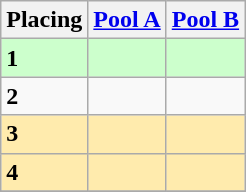<table class=wikitable style="border:1px solid #AAAAAA;">
<tr>
<th>Placing</th>
<th><a href='#'>Pool A</a></th>
<th><a href='#'>Pool B</a></th>
</tr>
<tr style="background: #ccffcc;">
<td><strong>1</strong></td>
<td></td>
<td></td>
</tr>
<tr>
<td><strong>2</strong></td>
<td></td>
<td></td>
</tr>
<tr style="background: #ffebad;">
<td><strong>3</strong></td>
<td></td>
<td></td>
</tr>
<tr style="background: #ffebad;">
<td><strong>4</strong></td>
<td></td>
<td></td>
</tr>
<tr>
</tr>
</table>
